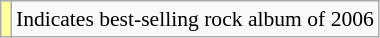<table class="wikitable" style="font-size:90%;">
<tr>
<td style="background-color:#FFFF99"></td>
<td>Indicates best-selling rock album of 2006</td>
</tr>
</table>
